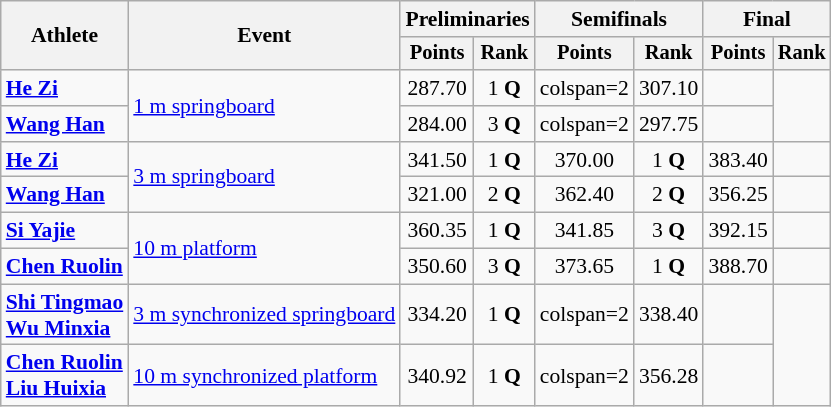<table class=wikitable style="font-size:90%;">
<tr>
<th rowspan="2">Athlete</th>
<th rowspan="2">Event</th>
<th colspan="2">Preliminaries</th>
<th colspan="2">Semifinals</th>
<th colspan="2">Final</th>
</tr>
<tr style="font-size:95%">
<th>Points</th>
<th>Rank</th>
<th>Points</th>
<th>Rank</th>
<th>Points</th>
<th>Rank</th>
</tr>
<tr align=center>
<td align=left><strong><a href='#'>He Zi</a></strong></td>
<td align=left rowspan=2><a href='#'>1 m springboard</a></td>
<td>287.70</td>
<td>1 <strong>Q</strong></td>
<td>colspan=2 </td>
<td>307.10</td>
<td></td>
</tr>
<tr align=center>
<td align=left><strong><a href='#'>Wang Han</a></strong></td>
<td>284.00</td>
<td>3 <strong>Q</strong></td>
<td>colspan=2 </td>
<td>297.75</td>
<td></td>
</tr>
<tr align=center>
<td align=left><strong><a href='#'>He Zi</a></strong></td>
<td align=left rowspan=2><a href='#'>3 m springboard</a></td>
<td>341.50</td>
<td>1 <strong>Q</strong></td>
<td>370.00</td>
<td>1 <strong>Q</strong></td>
<td>383.40</td>
<td></td>
</tr>
<tr align=center>
<td align=left><strong><a href='#'>Wang Han</a></strong></td>
<td>321.00</td>
<td>2 <strong>Q</strong></td>
<td>362.40</td>
<td>2 <strong>Q</strong></td>
<td>356.25</td>
<td></td>
</tr>
<tr align=center>
<td align=left><strong><a href='#'>Si Yajie</a></strong></td>
<td align=left rowspan=2><a href='#'>10 m platform</a></td>
<td>360.35</td>
<td>1 <strong>Q</strong></td>
<td>341.85</td>
<td>3 <strong>Q</strong></td>
<td>392.15</td>
<td></td>
</tr>
<tr align=center>
<td align=left><strong><a href='#'>Chen Ruolin</a></strong></td>
<td>350.60</td>
<td>3 <strong>Q</strong></td>
<td>373.65</td>
<td>1 <strong>Q</strong></td>
<td>388.70</td>
<td></td>
</tr>
<tr align=center>
<td align=left><strong><a href='#'>Shi Tingmao</a><br><a href='#'>Wu Minxia</a></strong></td>
<td align=left><a href='#'>3 m synchronized springboard</a></td>
<td>334.20</td>
<td>1 <strong>Q</strong></td>
<td>colspan=2 </td>
<td>338.40</td>
<td></td>
</tr>
<tr align=center>
<td align=left><strong><a href='#'>Chen Ruolin</a><br><a href='#'>Liu Huixia</a></strong></td>
<td align=left><a href='#'>10 m synchronized platform</a></td>
<td>340.92</td>
<td>1 <strong>Q</strong></td>
<td>colspan=2 </td>
<td>356.28</td>
<td></td>
</tr>
</table>
